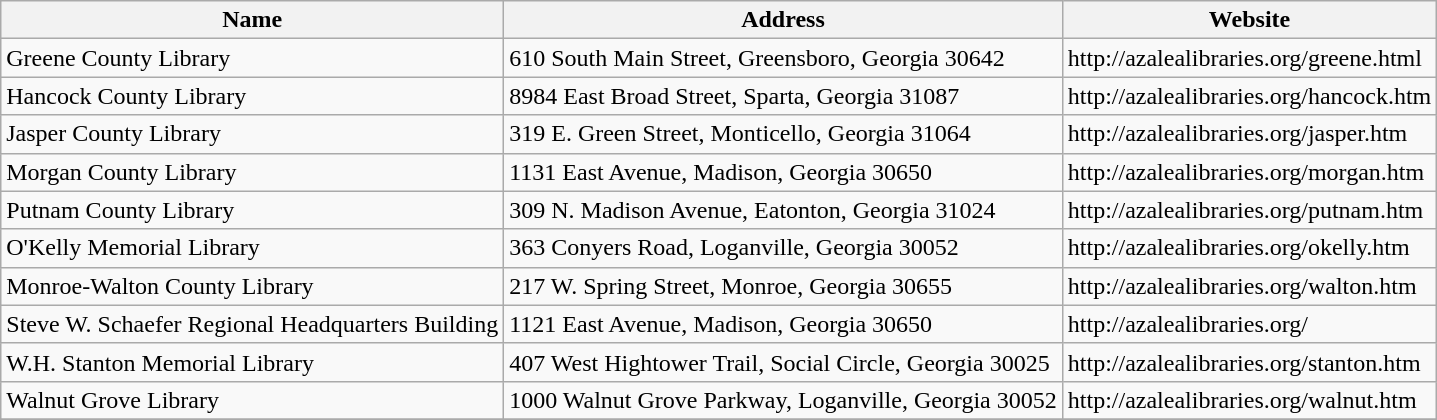<table class="wikitable">
<tr>
<th>Name</th>
<th>Address</th>
<th>Website</th>
</tr>
<tr>
<td>Greene County Library</td>
<td>610 South Main Street, Greensboro, Georgia 30642</td>
<td>http://azalealibraries.org/greene.html</td>
</tr>
<tr>
<td>Hancock County Library</td>
<td>8984 East Broad Street, Sparta, Georgia 31087</td>
<td>http://azalealibraries.org/hancock.htm</td>
</tr>
<tr>
<td>Jasper County Library</td>
<td>319 E. Green Street, Monticello, Georgia 31064</td>
<td>http://azalealibraries.org/jasper.htm</td>
</tr>
<tr>
<td>Morgan County Library</td>
<td>1131 East Avenue, Madison, Georgia 30650</td>
<td>http://azalealibraries.org/morgan.htm</td>
</tr>
<tr>
<td>Putnam County Library</td>
<td>309 N. Madison Avenue, Eatonton, Georgia 31024</td>
<td>http://azalealibraries.org/putnam.htm</td>
</tr>
<tr>
<td>O'Kelly Memorial Library</td>
<td>363 Conyers Road, Loganville, Georgia 30052</td>
<td>http://azalealibraries.org/okelly.htm</td>
</tr>
<tr>
<td>Monroe-Walton County Library</td>
<td>217 W. Spring Street, Monroe, Georgia 30655</td>
<td>http://azalealibraries.org/walton.htm</td>
</tr>
<tr>
<td>Steve W. Schaefer Regional Headquarters Building</td>
<td>1121 East Avenue, Madison, Georgia 30650</td>
<td>http://azalealibraries.org/</td>
</tr>
<tr>
<td>W.H. Stanton Memorial Library</td>
<td>407 West Hightower Trail, Social Circle, Georgia 30025</td>
<td>http://azalealibraries.org/stanton.htm</td>
</tr>
<tr>
<td>Walnut Grove Library</td>
<td>1000 Walnut Grove Parkway, Loganville, Georgia 30052</td>
<td>http://azalealibraries.org/walnut.htm</td>
</tr>
<tr>
</tr>
</table>
